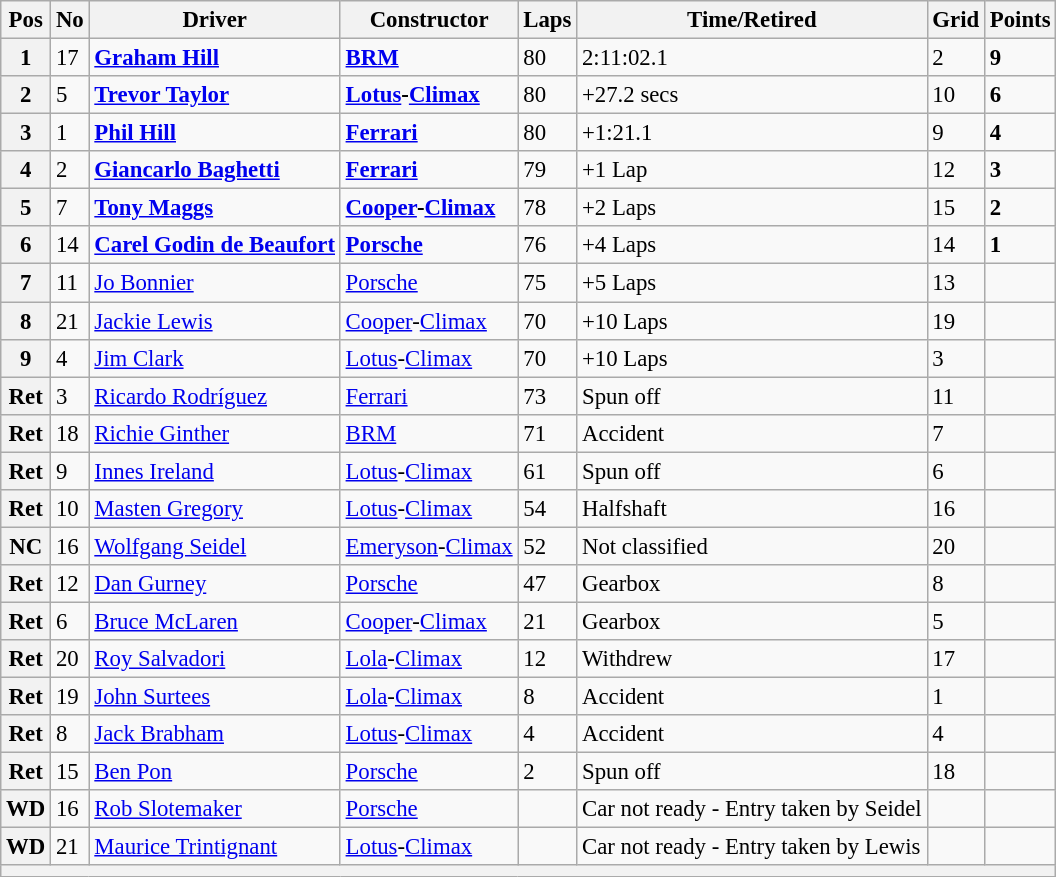<table class="wikitable" style="font-size: 95%;">
<tr>
<th>Pos</th>
<th>No</th>
<th>Driver</th>
<th>Constructor</th>
<th>Laps</th>
<th>Time/Retired</th>
<th>Grid</th>
<th>Points</th>
</tr>
<tr>
<th>1</th>
<td>17</td>
<td> <strong><a href='#'>Graham Hill</a></strong></td>
<td><strong><a href='#'>BRM</a></strong></td>
<td>80</td>
<td>2:11:02.1</td>
<td>2</td>
<td><strong>9</strong></td>
</tr>
<tr>
<th>2</th>
<td>5</td>
<td> <strong><a href='#'>Trevor Taylor</a></strong></td>
<td><strong><a href='#'>Lotus</a>-<a href='#'>Climax</a></strong></td>
<td>80</td>
<td>+27.2 secs</td>
<td>10</td>
<td><strong>6</strong></td>
</tr>
<tr>
<th>3</th>
<td>1</td>
<td> <strong><a href='#'>Phil Hill</a></strong></td>
<td><strong><a href='#'>Ferrari</a></strong></td>
<td>80</td>
<td>+1:21.1</td>
<td>9</td>
<td><strong>4</strong></td>
</tr>
<tr>
<th>4</th>
<td>2</td>
<td> <strong><a href='#'>Giancarlo Baghetti</a></strong></td>
<td><strong><a href='#'>Ferrari</a></strong></td>
<td>79</td>
<td>+1 Lap</td>
<td>12</td>
<td><strong>3</strong></td>
</tr>
<tr>
<th>5</th>
<td>7</td>
<td> <strong><a href='#'>Tony Maggs</a></strong></td>
<td><strong><a href='#'>Cooper</a>-<a href='#'>Climax</a></strong></td>
<td>78</td>
<td>+2 Laps</td>
<td>15</td>
<td><strong>2</strong></td>
</tr>
<tr>
<th>6</th>
<td>14</td>
<td> <strong><a href='#'>Carel Godin de Beaufort</a></strong></td>
<td><strong><a href='#'>Porsche</a></strong></td>
<td>76</td>
<td>+4 Laps</td>
<td>14</td>
<td><strong>1</strong></td>
</tr>
<tr>
<th>7</th>
<td>11</td>
<td> <a href='#'>Jo Bonnier</a></td>
<td><a href='#'>Porsche</a></td>
<td>75</td>
<td>+5 Laps</td>
<td>13</td>
<td></td>
</tr>
<tr>
<th>8</th>
<td>21</td>
<td> <a href='#'>Jackie Lewis</a></td>
<td><a href='#'>Cooper</a>-<a href='#'>Climax</a></td>
<td>70</td>
<td>+10 Laps</td>
<td>19</td>
<td></td>
</tr>
<tr>
<th>9</th>
<td>4</td>
<td> <a href='#'>Jim Clark</a></td>
<td><a href='#'>Lotus</a>-<a href='#'>Climax</a></td>
<td>70</td>
<td>+10 Laps</td>
<td>3</td>
<td></td>
</tr>
<tr>
<th>Ret</th>
<td>3</td>
<td> <a href='#'>Ricardo Rodríguez</a></td>
<td><a href='#'>Ferrari</a></td>
<td>73</td>
<td>Spun off</td>
<td>11</td>
<td></td>
</tr>
<tr>
<th>Ret</th>
<td>18</td>
<td> <a href='#'>Richie Ginther</a></td>
<td><a href='#'>BRM</a></td>
<td>71</td>
<td>Accident</td>
<td>7</td>
<td></td>
</tr>
<tr>
<th>Ret</th>
<td>9</td>
<td> <a href='#'>Innes Ireland</a></td>
<td><a href='#'>Lotus</a>-<a href='#'>Climax</a></td>
<td>61</td>
<td>Spun off</td>
<td>6</td>
<td></td>
</tr>
<tr>
<th>Ret</th>
<td>10</td>
<td> <a href='#'>Masten Gregory</a></td>
<td><a href='#'>Lotus</a>-<a href='#'>Climax</a></td>
<td>54</td>
<td>Halfshaft</td>
<td>16</td>
<td></td>
</tr>
<tr>
<th>NC</th>
<td>16</td>
<td> <a href='#'>Wolfgang Seidel</a></td>
<td><a href='#'>Emeryson</a>-<a href='#'>Climax</a></td>
<td>52</td>
<td>Not classified</td>
<td>20</td>
<td></td>
</tr>
<tr>
<th>Ret</th>
<td>12</td>
<td> <a href='#'>Dan Gurney</a></td>
<td><a href='#'>Porsche</a></td>
<td>47</td>
<td>Gearbox</td>
<td>8</td>
<td></td>
</tr>
<tr>
<th>Ret</th>
<td>6</td>
<td> <a href='#'>Bruce McLaren</a></td>
<td><a href='#'>Cooper</a>-<a href='#'>Climax</a></td>
<td>21</td>
<td>Gearbox</td>
<td>5</td>
<td></td>
</tr>
<tr>
<th>Ret</th>
<td>20</td>
<td> <a href='#'>Roy Salvadori</a></td>
<td><a href='#'>Lola</a>-<a href='#'>Climax</a></td>
<td>12</td>
<td>Withdrew</td>
<td>17</td>
<td></td>
</tr>
<tr>
<th>Ret</th>
<td>19</td>
<td> <a href='#'>John Surtees</a></td>
<td><a href='#'>Lola</a>-<a href='#'>Climax</a></td>
<td>8</td>
<td>Accident</td>
<td>1</td>
<td></td>
</tr>
<tr>
<th>Ret</th>
<td>8</td>
<td> <a href='#'>Jack Brabham</a></td>
<td><a href='#'>Lotus</a>-<a href='#'>Climax</a></td>
<td>4</td>
<td>Accident</td>
<td>4</td>
<td></td>
</tr>
<tr>
<th>Ret</th>
<td>15</td>
<td> <a href='#'>Ben Pon</a></td>
<td><a href='#'>Porsche</a></td>
<td>2</td>
<td>Spun off</td>
<td>18</td>
<td></td>
</tr>
<tr>
<th>WD</th>
<td>16</td>
<td> <a href='#'>Rob Slotemaker</a></td>
<td><a href='#'>Porsche</a></td>
<td></td>
<td>Car not ready - Entry taken by Seidel</td>
<td></td>
<td></td>
</tr>
<tr>
<th>WD</th>
<td>21</td>
<td> <a href='#'>Maurice Trintignant</a></td>
<td><a href='#'>Lotus</a>-<a href='#'>Climax</a></td>
<td></td>
<td>Car not ready - Entry taken by Lewis</td>
<td></td>
<td></td>
</tr>
<tr>
<th colspan="8"></th>
</tr>
</table>
